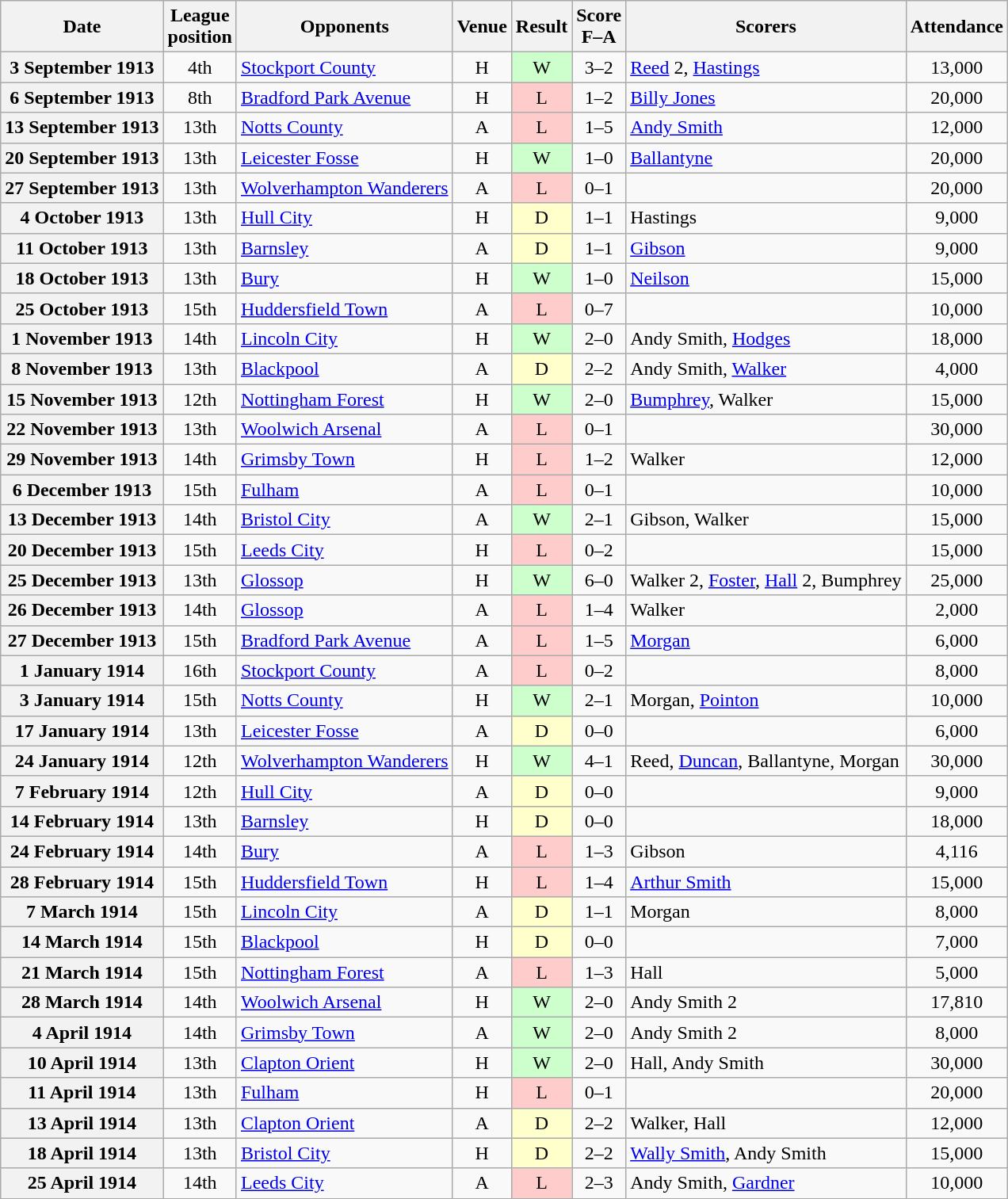<table class="wikitable plainrowheaders" style="text-align:center">
<tr>
<th scope="col">Date</th>
<th scope="col">League<br>position</th>
<th scope="col">Opponents</th>
<th scope="col">Venue</th>
<th scope="col">Result</th>
<th scope="col">Score<br>F–A</th>
<th scope="col">Scorers</th>
<th scope="col">Attendance</th>
</tr>
<tr>
<th scope="row">3 September 1913</th>
<td>4th</td>
<td align="left"><a href='#'>Stockport County</a></td>
<td>H</td>
<td style=background:#cfc>W</td>
<td>3–2</td>
<td align="left"><a href='#'>Reed</a> 2, <a href='#'>Hastings</a></td>
<td>13,000</td>
</tr>
<tr>
<th scope="row">6 September 1913</th>
<td>8th</td>
<td align="left"><a href='#'>Bradford Park Avenue</a></td>
<td>H</td>
<td style=background:#fcc>L</td>
<td>1–2</td>
<td align="left"><a href='#'>Billy Jones</a></td>
<td>20,000</td>
</tr>
<tr>
<th scope="row">13 September 1913</th>
<td>13th</td>
<td align="left"><a href='#'>Notts County</a></td>
<td>A</td>
<td style=background:#fcc>L</td>
<td>1–5</td>
<td align="left"><a href='#'>Andy Smith</a></td>
<td>12,000</td>
</tr>
<tr>
<th scope="row">20 September 1913</th>
<td>13th</td>
<td align="left"><a href='#'>Leicester Fosse</a></td>
<td>H</td>
<td style=background:#cfc>W</td>
<td>1–0</td>
<td align="left"><a href='#'>Ballantyne</a></td>
<td>20,000</td>
</tr>
<tr>
<th scope="row">27 September 1913</th>
<td>13th</td>
<td align="left"><a href='#'>Wolverhampton Wanderers</a></td>
<td>A</td>
<td style=background:#fcc>L</td>
<td>0–1</td>
<td align="left"></td>
<td>20,000</td>
</tr>
<tr>
<th scope="row">4 October 1913</th>
<td>13th</td>
<td align="left"><a href='#'>Hull City</a></td>
<td>H</td>
<td style=background:#ffc>D</td>
<td>1–1</td>
<td align="left">Hastings</td>
<td>9,000</td>
</tr>
<tr>
<th scope="row">11 October 1913</th>
<td>13th</td>
<td align="left"><a href='#'>Barnsley</a></td>
<td>A</td>
<td style=background:#ffc>D</td>
<td>1–1</td>
<td align="left"><a href='#'>Gibson</a></td>
<td>9,000</td>
</tr>
<tr>
<th scope="row">18 October 1913</th>
<td>13th</td>
<td align="left"><a href='#'>Bury</a></td>
<td>H</td>
<td style=background:#cfc>W</td>
<td>1–0</td>
<td align="left"><a href='#'>Neilson</a></td>
<td>15,000</td>
</tr>
<tr>
<th scope="row">25 October 1913</th>
<td>15th</td>
<td align="left"><a href='#'>Huddersfield Town</a></td>
<td>A</td>
<td style=background:#fcc>L</td>
<td>0–7</td>
<td></td>
<td>10,000</td>
</tr>
<tr>
<th scope="row">1 November 1913</th>
<td>14th</td>
<td align="left"><a href='#'>Lincoln City</a></td>
<td>H</td>
<td style=background:#cfc>W</td>
<td>2–0</td>
<td align="left">Andy Smith, <a href='#'>Hodges</a></td>
<td>18,000</td>
</tr>
<tr>
<th scope="row">8 November 1913</th>
<td>13th</td>
<td align="left"><a href='#'>Blackpool</a></td>
<td>A</td>
<td style=background:#ffc>D</td>
<td>2–2</td>
<td align="left">Andy Smith, <a href='#'>Walker</a></td>
<td>4,000</td>
</tr>
<tr>
<th scope="row">15 November 1913</th>
<td>12th</td>
<td align="left"><a href='#'>Nottingham Forest</a></td>
<td>H</td>
<td style=background:#cfc>W</td>
<td>2–0</td>
<td align="left"><a href='#'>Bumphrey</a>, Walker</td>
<td>15,000</td>
</tr>
<tr>
<th scope="row">22 November 1913</th>
<td>13th</td>
<td align="left"><a href='#'>Woolwich Arsenal</a></td>
<td>A</td>
<td style=background:#fcc>L</td>
<td>0–1</td>
<td></td>
<td>30,000</td>
</tr>
<tr>
<th scope="row">29 November 1913</th>
<td>14th</td>
<td align="left"><a href='#'>Grimsby Town</a></td>
<td>H</td>
<td style=background:#fcc>L</td>
<td>1–2</td>
<td align="left">Walker</td>
<td>12,000</td>
</tr>
<tr>
<th scope="row">6 December 1913</th>
<td>15th</td>
<td align="left"><a href='#'>Fulham</a></td>
<td>A</td>
<td style=background:#fcc>L</td>
<td>0–1</td>
<td></td>
<td>10,000</td>
</tr>
<tr>
<th scope="row">13 December 1913</th>
<td>14th</td>
<td align="left"><a href='#'>Bristol City</a></td>
<td>A</td>
<td style=background:#cfc>W</td>
<td>2–1</td>
<td align="left">Gibson, Walker</td>
<td>15,000</td>
</tr>
<tr>
<th scope="row">20 December 1913</th>
<td>15th</td>
<td align="left"><a href='#'>Leeds City</a></td>
<td>H</td>
<td style=background:#fcc>L</td>
<td>0–2</td>
<td></td>
<td>15,000</td>
</tr>
<tr>
<th scope="row">25 December 1913</th>
<td>13th</td>
<td align="left"><a href='#'>Glossop</a></td>
<td>H</td>
<td style=background:#cfc>W</td>
<td>6–0</td>
<td align="left">Walker 2, <a href='#'>Foster</a>, <a href='#'>Hall</a> 2, Bumphrey</td>
<td>25,000</td>
</tr>
<tr>
<th scope="row">26 December 1913</th>
<td>14th</td>
<td align="left"><a href='#'>Glossop</a></td>
<td>A</td>
<td style=background:#fcc>L</td>
<td>1–4</td>
<td align="left">Walker</td>
<td>2,000</td>
</tr>
<tr>
<th scope="row">27 December 1913</th>
<td>15th</td>
<td align="left"><a href='#'>Bradford Park Avenue</a></td>
<td>A</td>
<td style=background:#fcc>L</td>
<td>1–5</td>
<td align="left"><a href='#'>Morgan</a></td>
<td>6,000</td>
</tr>
<tr>
<th scope="row">1 January 1914</th>
<td>16th</td>
<td align="left"><a href='#'>Stockport County</a></td>
<td>A</td>
<td style=background:#fcc>L</td>
<td>0–2</td>
<td></td>
<td>8,000</td>
</tr>
<tr>
<th scope="row">3 January 1914</th>
<td>15th</td>
<td align="left"><a href='#'>Notts County</a></td>
<td>H</td>
<td style=background:#cfc>W</td>
<td>2–1</td>
<td align="left">Morgan, <a href='#'>Pointon</a></td>
<td>10,000</td>
</tr>
<tr>
<th scope="row">17 January 1914</th>
<td>13th</td>
<td align="left"><a href='#'>Leicester Fosse</a></td>
<td>A</td>
<td style=background:#ffc>D</td>
<td>0–0</td>
<td></td>
<td>6,000</td>
</tr>
<tr>
<th scope="row">24 January 1914</th>
<td>12th</td>
<td align="left"><a href='#'>Wolverhampton Wanderers</a></td>
<td>H</td>
<td style=background:#cfc>W</td>
<td>4–1</td>
<td align="left">Reed, <a href='#'>Duncan</a>, Ballantyne, Morgan</td>
<td>30,000</td>
</tr>
<tr>
<th scope="row">7 February 1914</th>
<td>12th</td>
<td align="left"><a href='#'>Hull City</a></td>
<td>A</td>
<td style=background:#ffc>D</td>
<td>0–0</td>
<td></td>
<td>9,000</td>
</tr>
<tr>
<th scope="row">14 February 1914</th>
<td>13th</td>
<td align="left"><a href='#'>Barnsley</a></td>
<td>H</td>
<td style=background:#ffc>D</td>
<td>0–0</td>
<td></td>
<td>18,000</td>
</tr>
<tr>
<th scope="row">24 February 1914</th>
<td>14th</td>
<td align="left"><a href='#'>Bury</a></td>
<td>A</td>
<td style=background:#fcc>L</td>
<td>1–3</td>
<td align="left">Gibson</td>
<td>4,116</td>
</tr>
<tr>
<th scope="row">28 February 1914</th>
<td>15th</td>
<td align="left"><a href='#'>Huddersfield Town</a></td>
<td>H</td>
<td style=background:#fcc>L</td>
<td>1–4</td>
<td align="left"><a href='#'>Arthur Smith</a></td>
<td>15,000</td>
</tr>
<tr>
<th scope="row">7 March 1914</th>
<td>15th</td>
<td align="left"><a href='#'>Lincoln City</a></td>
<td>A</td>
<td style=background:#ffc>D</td>
<td>1–1</td>
<td align="left">Morgan</td>
<td>8,000</td>
</tr>
<tr>
<th scope="row">14 March 1914</th>
<td>15th</td>
<td align="left"><a href='#'>Blackpool</a></td>
<td>H</td>
<td style=background:#ffc>D</td>
<td>0–0</td>
<td></td>
<td>7,000</td>
</tr>
<tr>
<th scope="row">21 March 1914</th>
<td>15th</td>
<td align="left"><a href='#'>Nottingham Forest</a></td>
<td>A</td>
<td style=background:#fcc>L</td>
<td>1–3</td>
<td align="left">Hall</td>
<td>5,000</td>
</tr>
<tr>
<th scope="row">28 March 1914</th>
<td>14th</td>
<td align="left"><a href='#'>Woolwich Arsenal</a></td>
<td>H</td>
<td style=background:#cfc>W</td>
<td>2–0</td>
<td align="left">Andy Smith 2</td>
<td>17,810</td>
</tr>
<tr>
<th scope="row">4 April 1914</th>
<td>14th</td>
<td align="left"><a href='#'>Grimsby Town</a></td>
<td>A</td>
<td style=background:#cfc>W</td>
<td>2–0</td>
<td align="left">Andy Smith 2</td>
<td>8,000</td>
</tr>
<tr>
<th scope="row">10 April 1914</th>
<td>13th</td>
<td align="left"><a href='#'>Clapton Orient</a></td>
<td>H</td>
<td style=background:#cfc>W</td>
<td>2–0</td>
<td align="left">Hall, Andy Smith</td>
<td>30,000</td>
</tr>
<tr>
<th scope="row">11 April 1914</th>
<td>13th</td>
<td align="left"><a href='#'>Fulham</a></td>
<td>H</td>
<td style=background:#fcc>L</td>
<td>0–1</td>
<td align="left"></td>
<td>20,000</td>
</tr>
<tr>
<th scope="row">13 April 1914</th>
<td>13th</td>
<td align="left"><a href='#'>Clapton Orient</a></td>
<td>A</td>
<td style=background:#ffc>D</td>
<td>2–2</td>
<td align="left">Walker, Hall</td>
<td>12,000</td>
</tr>
<tr>
<th scope="row">18 April 1914</th>
<td>13th</td>
<td align="left"><a href='#'>Bristol City</a></td>
<td>H</td>
<td style=background:#ffc>D</td>
<td>2–2</td>
<td align="left"><a href='#'>Wally Smith</a>, Andy Smith</td>
<td>15,000</td>
</tr>
<tr>
<th scope="row">25 April 1914</th>
<td>14th</td>
<td align="left"><a href='#'>Leeds City</a></td>
<td>A</td>
<td style=background:#fcc>L</td>
<td>2–3</td>
<td align="left">Andy Smith, <a href='#'>Gardner</a></td>
<td>10,000</td>
</tr>
</table>
